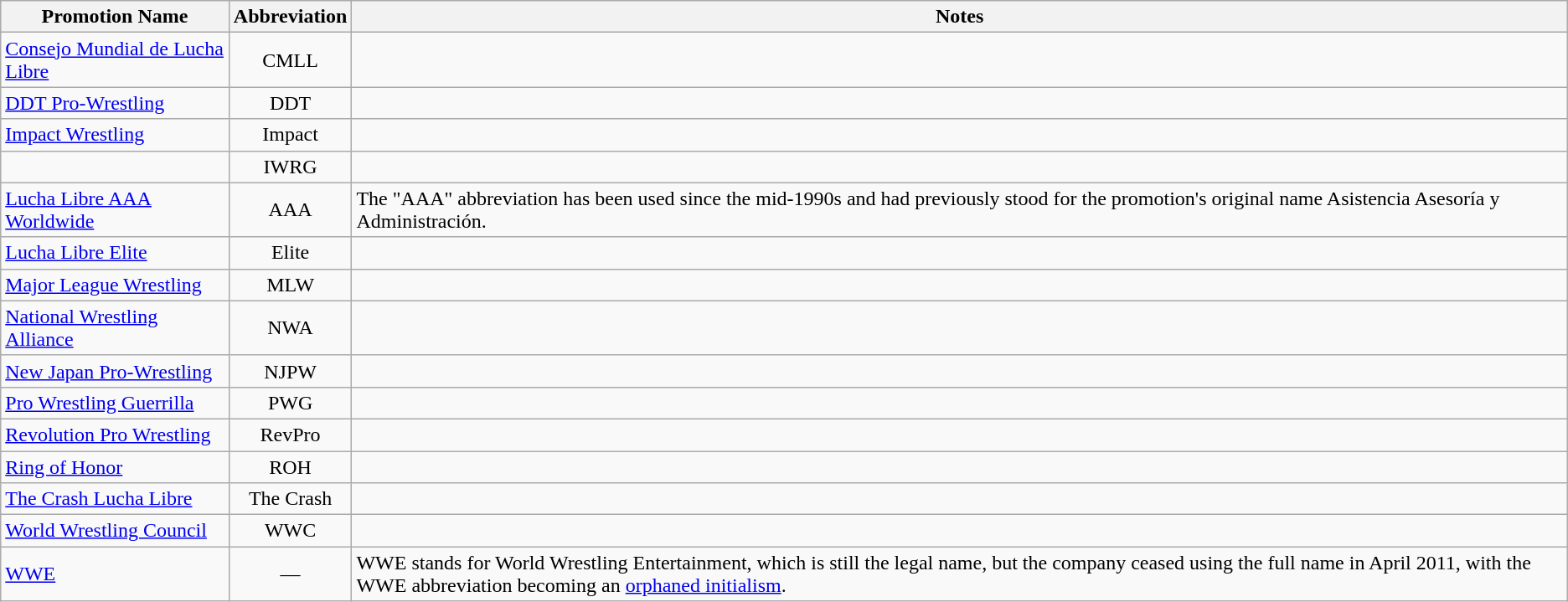<table class="wikitable">
<tr>
<th>Promotion Name</th>
<th>Abbreviation</th>
<th>Notes</th>
</tr>
<tr>
<td><a href='#'>Consejo Mundial de Lucha Libre</a></td>
<td align=center>CMLL</td>
<td></td>
</tr>
<tr>
<td><a href='#'>DDT Pro-Wrestling</a></td>
<td align=center>DDT</td>
<td></td>
</tr>
<tr>
<td><a href='#'>Impact Wrestling</a></td>
<td align=center>Impact</td>
<td></td>
</tr>
<tr>
<td></td>
<td align=center>IWRG</td>
<td></td>
</tr>
<tr>
<td><a href='#'>Lucha Libre AAA Worldwide</a></td>
<td align=center>AAA</td>
<td>The "AAA" abbreviation has been used since the mid-1990s and had previously stood for the promotion's original name Asistencia Asesoría y Administración.</td>
</tr>
<tr>
<td><a href='#'>Lucha Libre Elite</a></td>
<td align=center>Elite</td>
<td></td>
</tr>
<tr>
<td><a href='#'>Major League Wrestling</a></td>
<td align=center>MLW</td>
<td></td>
</tr>
<tr>
<td><a href='#'>National Wrestling Alliance</a></td>
<td align=center>NWA</td>
<td></td>
</tr>
<tr>
<td><a href='#'>New Japan Pro-Wrestling</a></td>
<td align=center>NJPW</td>
<td></td>
</tr>
<tr>
<td><a href='#'>Pro Wrestling Guerrilla</a></td>
<td align=center>PWG</td>
<td></td>
</tr>
<tr>
<td><a href='#'>Revolution Pro Wrestling</a></td>
<td align=center>RevPro</td>
<td></td>
</tr>
<tr>
<td><a href='#'>Ring of Honor</a></td>
<td align=center>ROH</td>
<td></td>
</tr>
<tr>
<td><a href='#'>The Crash Lucha Libre</a></td>
<td align=center>The Crash</td>
<td></td>
</tr>
<tr>
<td><a href='#'>World Wrestling Council</a></td>
<td align=center>WWC</td>
<td></td>
</tr>
<tr>
<td><a href='#'>WWE</a></td>
<td align=center>—</td>
<td>WWE stands for World Wrestling Entertainment, which is still the legal name, but the company ceased using the full name in April 2011, with the WWE abbreviation becoming an <a href='#'>orphaned initialism</a>.<br></td>
</tr>
</table>
